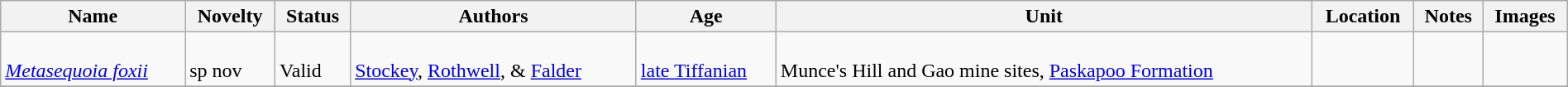<table class="wikitable sortable" align="center" width="100%">
<tr>
<th>Name</th>
<th>Novelty</th>
<th>Status</th>
<th>Authors</th>
<th>Age</th>
<th>Unit</th>
<th>Location</th>
<th>Notes</th>
<th>Images</th>
</tr>
<tr>
<td><br><em><a href='#'>Metasequoia foxii</a></em></td>
<td><br>sp nov</td>
<td><br>Valid</td>
<td><br><a href='#'>Stockey</a>, <a href='#'>Rothwell</a>, & <a href='#'>Falder</a></td>
<td><br><a href='#'>late Tiffanian</a></td>
<td><br>Munce's Hill and Gao mine sites, <a href='#'>Paskapoo Formation</a></td>
<td><br></td>
<td></td>
<td></td>
</tr>
<tr>
</tr>
</table>
